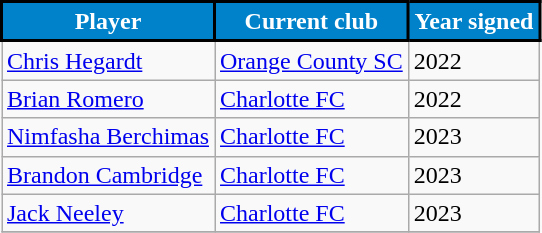<table class="wikitable" style="text-align:center">
<tr>
<th style="background:#0082CA; color:#FFFFFF; border:2px solid #000000;">Player</th>
<th style="background:#0082CA; color:#FFFFFF; border:2px solid #000000;">Current club</th>
<th style="background:#0082CA; color:#FFFFFF; border:2px solid #000000;">Year signed</th>
</tr>
<tr>
<td align=left> <a href='#'>Chris Hegardt</a></td>
<td align=left> <a href='#'>Orange County SC</a></td>
<td align=left>2022</td>
</tr>
<tr>
<td align=left> <a href='#'>Brian Romero</a></td>
<td align=left> <a href='#'>Charlotte FC</a></td>
<td align=left>2022</td>
</tr>
<tr>
<td align=left> <a href='#'>Nimfasha Berchimas</a></td>
<td align=left> <a href='#'>Charlotte FC</a></td>
<td align=left>2023</td>
</tr>
<tr>
<td align=left> <a href='#'>Brandon Cambridge</a></td>
<td align=left> <a href='#'>Charlotte FC</a></td>
<td align=left>2023</td>
</tr>
<tr>
<td align=left> <a href='#'>Jack Neeley</a></td>
<td align=left> <a href='#'>Charlotte FC</a></td>
<td align=left>2023</td>
</tr>
<tr>
</tr>
</table>
